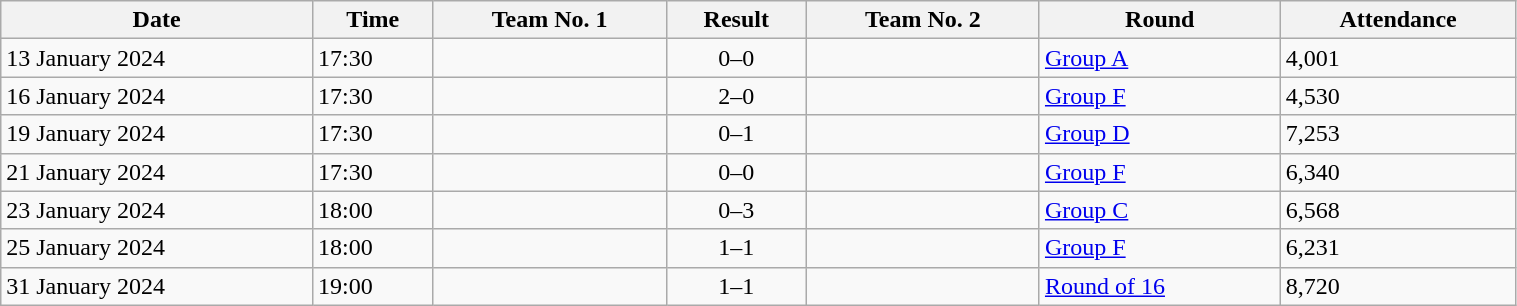<table class="wikitable" style="text-align:left; width:80%;">
<tr>
<th>Date</th>
<th>Time</th>
<th>Team No. 1</th>
<th>Result</th>
<th>Team No. 2</th>
<th>Round</th>
<th>Attendance</th>
</tr>
<tr>
<td>13 January 2024</td>
<td>17:30</td>
<td></td>
<td style="text-align:center;">0–0</td>
<td></td>
<td><a href='#'>Group A</a></td>
<td>4,001</td>
</tr>
<tr>
<td>16 January 2024</td>
<td>17:30</td>
<td></td>
<td style="text-align:center;">2–0</td>
<td></td>
<td><a href='#'>Group F</a></td>
<td>4,530</td>
</tr>
<tr>
<td>19 January 2024</td>
<td>17:30</td>
<td></td>
<td style="text-align:center;">0–1</td>
<td></td>
<td><a href='#'>Group D</a></td>
<td>7,253</td>
</tr>
<tr>
<td>21 January 2024</td>
<td>17:30</td>
<td></td>
<td style="text-align:center;">0–0</td>
<td></td>
<td><a href='#'>Group F</a></td>
<td>6,340</td>
</tr>
<tr>
<td>23 January 2024</td>
<td>18:00</td>
<td></td>
<td style="text-align:center;">0–3</td>
<td></td>
<td><a href='#'>Group C</a></td>
<td>6,568</td>
</tr>
<tr>
<td>25 January 2024</td>
<td>18:00</td>
<td></td>
<td style="text-align:center;">1–1</td>
<td></td>
<td><a href='#'>Group F</a></td>
<td>6,231</td>
</tr>
<tr>
<td>31 January 2024</td>
<td>19:00</td>
<td></td>
<td style="text-align:center;">1–1  </td>
<td></td>
<td><a href='#'>Round of 16</a></td>
<td>8,720</td>
</tr>
</table>
